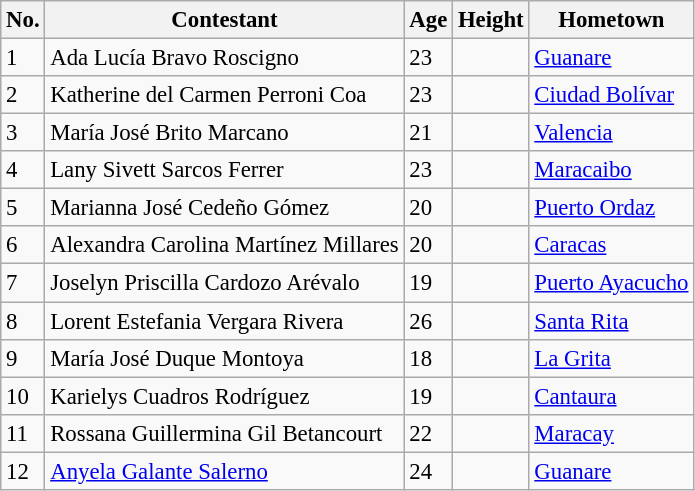<table class="wikitable sortable" style="font-size: 95%;">
<tr>
<th>No.</th>
<th>Contestant</th>
<th>Age</th>
<th>Height</th>
<th>Hometown</th>
</tr>
<tr>
<td>1</td>
<td>Ada Lucía Bravo Roscigno</td>
<td>23</td>
<td></td>
<td><a href='#'>Guanare</a></td>
</tr>
<tr>
<td>2</td>
<td>Katherine del Carmen Perroni Coa</td>
<td>23</td>
<td></td>
<td><a href='#'>Ciudad Bolívar</a></td>
</tr>
<tr>
<td>3</td>
<td>María José Brito Marcano</td>
<td>21</td>
<td></td>
<td><a href='#'>Valencia</a></td>
</tr>
<tr>
<td>4</td>
<td>Lany Sivett Sarcos Ferrer</td>
<td>23</td>
<td></td>
<td><a href='#'>Maracaibo</a></td>
</tr>
<tr>
<td>5</td>
<td>Marianna José Cedeño Gómez</td>
<td>20</td>
<td></td>
<td><a href='#'>Puerto Ordaz</a></td>
</tr>
<tr>
<td>6</td>
<td>Alexandra Carolina Martínez Millares</td>
<td>20</td>
<td></td>
<td><a href='#'>Caracas</a></td>
</tr>
<tr>
<td>7</td>
<td>Joselyn Priscilla Cardozo Arévalo</td>
<td>19</td>
<td></td>
<td><a href='#'>Puerto Ayacucho</a></td>
</tr>
<tr>
<td>8</td>
<td>Lorent Estefania Vergara Rivera</td>
<td>26</td>
<td></td>
<td><a href='#'>Santa Rita</a></td>
</tr>
<tr>
<td>9</td>
<td>María José Duque Montoya</td>
<td>18</td>
<td></td>
<td><a href='#'>La Grita</a></td>
</tr>
<tr>
<td>10</td>
<td>Karielys Cuadros Rodríguez</td>
<td>19</td>
<td></td>
<td><a href='#'>Cantaura</a></td>
</tr>
<tr>
<td>11</td>
<td>Rossana Guillermina Gil Betancourt</td>
<td>22</td>
<td></td>
<td><a href='#'>Maracay</a></td>
</tr>
<tr>
<td>12</td>
<td><a href='#'>Anyela Galante Salerno</a></td>
<td>24</td>
<td></td>
<td><a href='#'>Guanare</a></td>
</tr>
</table>
